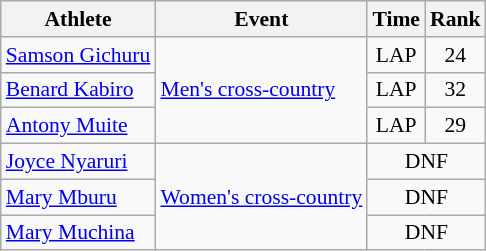<table class="wikitable" style="font-size:90%">
<tr>
<th>Athlete</th>
<th>Event</th>
<th>Time</th>
<th>Rank</th>
</tr>
<tr align=center>
<td align=left><a href='#'>Samson Gichuru</a></td>
<td align=left rowspan=3><a href='#'>Men's cross-country</a></td>
<td>LAP</td>
<td>24</td>
</tr>
<tr align=center>
<td align=left><a href='#'>Benard Kabiro</a></td>
<td>LAP</td>
<td>32</td>
</tr>
<tr align=center>
<td align=left><a href='#'>Antony Muite</a></td>
<td>LAP</td>
<td>29</td>
</tr>
<tr align=center>
<td align=left><a href='#'>Joyce Nyaruri</a></td>
<td align=left rowspan=3><a href='#'>Women's cross-country</a></td>
<td colspan=2>DNF</td>
</tr>
<tr align=center>
<td align=left><a href='#'>Mary Mburu</a></td>
<td colspan=2>DNF</td>
</tr>
<tr align=center>
<td align=left><a href='#'>Mary Muchina</a></td>
<td colspan=2>DNF</td>
</tr>
</table>
